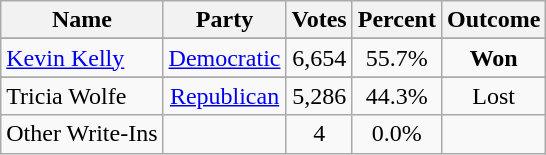<table class=wikitable style="text-align:center">
<tr>
<th>Name</th>
<th>Party</th>
<th>Votes</th>
<th>Percent</th>
<th>Outcome</th>
</tr>
<tr>
</tr>
<tr>
<td align=left><a href='#'>Kevin Kelly</a></td>
<td><a href='#'>Democratic</a></td>
<td>6,654</td>
<td>55.7%</td>
<td><strong>Won</strong></td>
</tr>
<tr>
</tr>
<tr>
<td align=left>Tricia Wolfe</td>
<td><a href='#'>Republican</a></td>
<td>5,286</td>
<td>44.3%</td>
<td>Lost</td>
</tr>
<tr>
<td align=left>Other Write-Ins</td>
<td></td>
<td>4</td>
<td>0.0%</td>
<td></td>
</tr>
</table>
